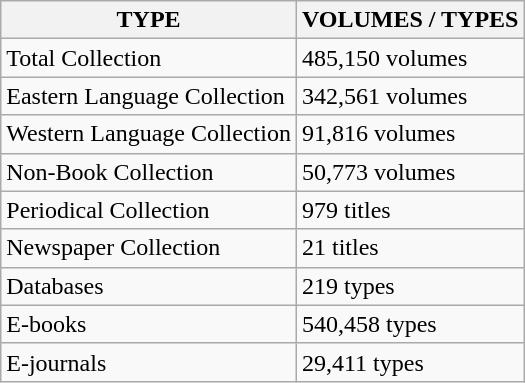<table class="wikitable">
<tr>
<th>TYPE</th>
<th>VOLUMES / TYPES</th>
</tr>
<tr>
<td>Total Collection</td>
<td>485,150 volumes</td>
</tr>
<tr>
<td>Eastern Language Collection</td>
<td>342,561 volumes</td>
</tr>
<tr>
<td>Western Language Collection</td>
<td>91,816 volumes</td>
</tr>
<tr>
<td>Non-Book Collection</td>
<td>50,773 volumes</td>
</tr>
<tr>
<td>Periodical Collection</td>
<td>979 titles</td>
</tr>
<tr>
<td>Newspaper Collection</td>
<td>21 titles</td>
</tr>
<tr>
<td>Databases</td>
<td>219 types</td>
</tr>
<tr>
<td>E-books</td>
<td>540,458 types</td>
</tr>
<tr>
<td>E-journals</td>
<td>29,411 types</td>
</tr>
</table>
